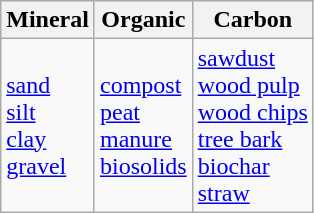<table class="wikitable">
<tr>
<th>Mineral</th>
<th>Organic</th>
<th>Carbon</th>
</tr>
<tr>
<td><a href='#'>sand</a><br><a href='#'>silt</a><br><a href='#'>clay</a><br><a href='#'>gravel</a></td>
<td><a href='#'>compost</a><br><a href='#'>peat</a><br><a href='#'>manure</a><br><a href='#'>biosolids</a></td>
<td><a href='#'>sawdust</a><br><a href='#'>wood pulp</a><br><a href='#'>wood chips</a><br><a href='#'>tree bark</a><br><a href='#'>biochar</a><br><a href='#'>straw</a></td>
</tr>
</table>
